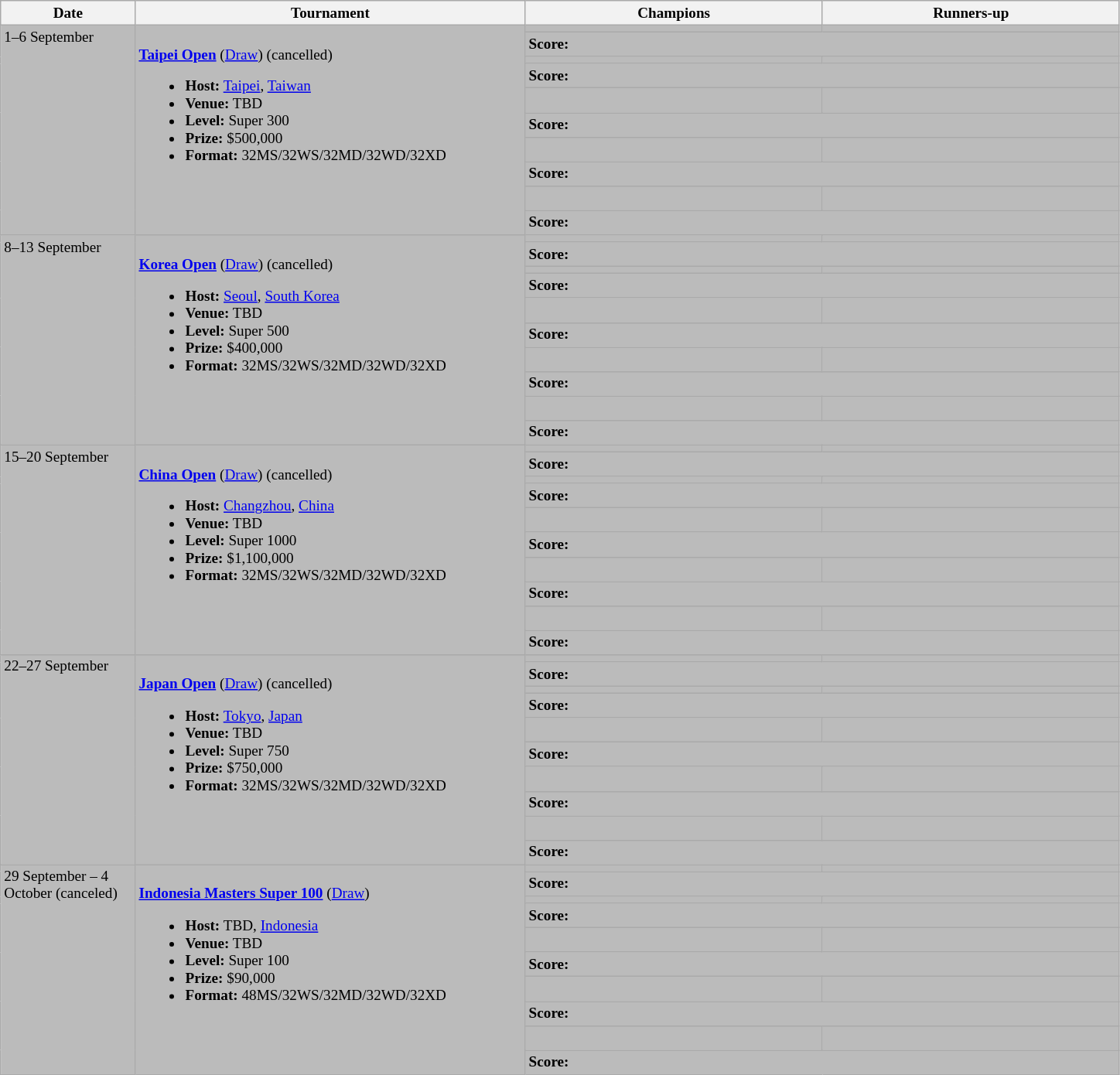<table class="wikitable" style="font-size:80%">
<tr>
<th width="110">Date</th>
<th width="330">Tournament</th>
<th width="250">Champions</th>
<th width="250">Runners-up</th>
</tr>
<tr valign="top" bgcolor="#BBBBBB">
<td rowspan="10">1–6 September</td>
<td bgcolor="#BBBBBB" rowspan="10"><br><strong> <a href='#'>Taipei Open</a></strong> (<a href='#'>Draw</a>) (cancelled)<ul><li><strong>Host:</strong> <a href='#'>Taipei</a>, <a href='#'>Taiwan</a></li><li><strong>Venue:</strong> TBD</li><li><strong>Level:</strong> Super 300</li><li><strong>Prize:</strong> $500,000</li><li><strong>Format:</strong> 32MS/32WS/32MD/32WD/32XD</li></ul></td>
<td><strong> </strong></td>
<td></td>
</tr>
<tr bgcolor="#BBBBBB">
<td colspan="2"><strong>Score:</strong></td>
</tr>
<tr valign="top" bgcolor="#BBBBBB">
<td><strong> </strong></td>
<td></td>
</tr>
<tr bgcolor="#BBBBBB">
<td colspan="2"><strong>Score:</strong></td>
</tr>
<tr valign="top" bgcolor="#BBBBBB">
<td><strong> <br> </strong></td>
<td> <br></td>
</tr>
<tr bgcolor="#BBBBBB">
<td colspan="2"><strong>Score:</strong></td>
</tr>
<tr valign="top" bgcolor="#BBBBBB">
<td><strong> <br> </strong></td>
<td> <br></td>
</tr>
<tr bgcolor="#BBBBBB">
<td colspan="2"><strong>Score:</strong></td>
</tr>
<tr valign="top" bgcolor="#BBBBBB">
<td><strong> <br> </strong></td>
<td> <br></td>
</tr>
<tr bgcolor="#BBBBBB">
<td colspan="2"><strong>Score:</strong></td>
</tr>
<tr valign="top" bgcolor="#BBBBBB">
<td rowspan="10">8–13 September</td>
<td bgcolor="#BBBBBB" rowspan="10"><br><strong> <a href='#'>Korea Open</a></strong> (<a href='#'>Draw</a>) (cancelled)<ul><li><strong>Host:</strong> <a href='#'>Seoul</a>, <a href='#'>South Korea</a></li><li><strong>Venue:</strong> TBD</li><li><strong>Level:</strong> Super 500</li><li><strong>Prize:</strong> $400,000</li><li><strong>Format:</strong> 32MS/32WS/32MD/32WD/32XD</li></ul></td>
<td><strong> </strong></td>
<td></td>
</tr>
<tr bgcolor="#BBBBBB">
<td colspan="2"><strong>Score:</strong></td>
</tr>
<tr valign="top" bgcolor="#BBBBBB">
<td><strong> </strong></td>
<td></td>
</tr>
<tr bgcolor="#BBBBBB">
<td colspan="2"><strong>Score:</strong></td>
</tr>
<tr valign="top" bgcolor="#BBBBBB">
<td><strong> <br> </strong></td>
<td> <br></td>
</tr>
<tr bgcolor="#BBBBBB">
<td colspan="2"><strong>Score:</strong></td>
</tr>
<tr valign="top" bgcolor="#BBBBBB">
<td><strong> <br> </strong></td>
<td> <br></td>
</tr>
<tr bgcolor="#BBBBBB">
<td colspan="2"><strong>Score:</strong></td>
</tr>
<tr valign="top" bgcolor="#BBBBBB">
<td><strong> <br> </strong></td>
<td> <br></td>
</tr>
<tr bgcolor="#BBBBBB">
<td colspan="2"><strong>Score:</strong></td>
</tr>
<tr valign="top" bgcolor="#BBBBBB">
<td rowspan="10">15–20 September</td>
<td bgcolor="#BBBBBB" rowspan="10"><br><strong> <a href='#'>China Open</a></strong> (<a href='#'>Draw</a>) (cancelled)<ul><li><strong>Host:</strong> <a href='#'>Changzhou</a>, <a href='#'>China</a></li><li><strong>Venue:</strong> TBD</li><li><strong>Level:</strong> Super 1000</li><li><strong>Prize:</strong> $1,100,000</li><li><strong>Format:</strong> 32MS/32WS/32MD/32WD/32XD</li></ul></td>
<td><strong> </strong></td>
<td></td>
</tr>
<tr bgcolor="#BBBBBB">
<td colspan="2"><strong>Score:</strong></td>
</tr>
<tr valign="top" bgcolor="#BBBBBB">
<td><strong> </strong></td>
<td></td>
</tr>
<tr bgcolor="#BBBBBB">
<td colspan="2"><strong>Score:</strong></td>
</tr>
<tr valign="top" bgcolor="#BBBBBB">
<td><strong> <br> </strong></td>
<td> <br></td>
</tr>
<tr bgcolor="#BBBBBB">
<td colspan="2"><strong>Score:</strong></td>
</tr>
<tr valign="top" bgcolor="#BBBBBB">
<td><strong> <br> </strong></td>
<td> <br></td>
</tr>
<tr bgcolor="#BBBBBB">
<td colspan="2"><strong>Score:</strong></td>
</tr>
<tr valign="top" bgcolor="#BBBBBB">
<td><strong> <br> </strong></td>
<td> <br></td>
</tr>
<tr bgcolor="#BBBBBB">
<td colspan="2"><strong>Score:</strong></td>
</tr>
<tr valign="top" bgcolor="#BBBBBB">
<td rowspan="10">22–27 September</td>
<td bgcolor="#BBBBBB" rowspan="10"><br><strong> <a href='#'>Japan Open</a></strong> (<a href='#'>Draw</a>) (cancelled)<ul><li><strong>Host:</strong> <a href='#'>Tokyo</a>, <a href='#'>Japan</a></li><li><strong>Venue:</strong> TBD</li><li><strong>Level:</strong> Super 750</li><li><strong>Prize:</strong> $750,000</li><li><strong>Format:</strong> 32MS/32WS/32MD/32WD/32XD</li></ul></td>
<td><strong> </strong></td>
<td></td>
</tr>
<tr bgcolor="#BBBBBB">
<td colspan="2"><strong>Score:</strong></td>
</tr>
<tr valign="top" bgcolor="#BBBBBB">
<td><strong> </strong></td>
<td></td>
</tr>
<tr bgcolor="#BBBBBB">
<td colspan="2"><strong>Score:</strong></td>
</tr>
<tr valign="top" bgcolor="#BBBBBB">
<td><strong> <br> </strong></td>
<td> <br></td>
</tr>
<tr bgcolor="#BBBBBB">
<td colspan="2"><strong>Score:</strong></td>
</tr>
<tr valign="top" bgcolor="#BBBBBB">
<td><strong> <br> </strong></td>
<td> <br></td>
</tr>
<tr bgcolor="#BBBBBB">
<td colspan="2"><strong>Score:</strong></td>
</tr>
<tr valign="top" bgcolor="#BBBBBB">
<td><strong> <br> </strong></td>
<td> <br></td>
</tr>
<tr bgcolor="#BBBBBB">
<td colspan="2"><strong>Score:</strong></td>
</tr>
<tr valign="top" bgcolor="#BBBBBB">
<td rowspan="10">29 September – 4 October (canceled)</td>
<td bgcolor="#BBBBBB" rowspan="10"><br><strong> <a href='#'>Indonesia Masters Super 100</a></strong> (<a href='#'>Draw</a>)<ul><li><strong>Host:</strong> TBD, <a href='#'>Indonesia</a></li><li><strong>Venue:</strong> TBD</li><li><strong>Level:</strong> Super 100</li><li><strong>Prize:</strong> $90,000</li><li><strong>Format:</strong> 48MS/32WS/32MD/32WD/32XD</li></ul></td>
<td><strong> </strong></td>
<td></td>
</tr>
<tr bgcolor="#BBBBBB">
<td colspan="2"><strong>Score:</strong></td>
</tr>
<tr valign="top" bgcolor="#BBBBBB">
<td><strong> </strong></td>
<td></td>
</tr>
<tr bgcolor="#BBBBBB">
<td colspan="2"><strong>Score:</strong></td>
</tr>
<tr valign="top" bgcolor="#BBBBBB">
<td><strong> <br> </strong></td>
<td> <br></td>
</tr>
<tr bgcolor="#BBBBBB">
<td colspan="2"><strong>Score:</strong></td>
</tr>
<tr valign="top" bgcolor="#BBBBBB">
<td><strong> <br> </strong></td>
<td> <br></td>
</tr>
<tr bgcolor="#BBBBBB">
<td colspan="2"><strong>Score:</strong></td>
</tr>
<tr valign="top" bgcolor="#BBBBBB">
<td><strong> <br> </strong></td>
<td> <br></td>
</tr>
<tr bgcolor="#BBBBBB">
<td colspan="2"><strong>Score:</strong></td>
</tr>
</table>
